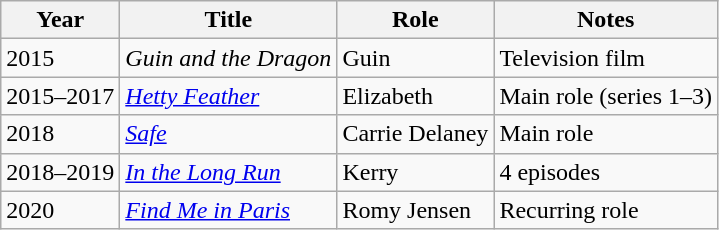<table class="wikitable sortable">
<tr>
<th scope="col">Year</th>
<th scope="col">Title</th>
<th scope="col">Role</th>
<th scope="col" class="unsortable">Notes</th>
</tr>
<tr>
<td>2015</td>
<td><em>Guin and the Dragon</em></td>
<td>Guin</td>
<td>Television film</td>
</tr>
<tr>
<td>2015–2017</td>
<td><em><a href='#'>Hetty Feather</a></em></td>
<td>Elizabeth</td>
<td>Main role (series 1–3)</td>
</tr>
<tr>
<td>2018</td>
<td><em><a href='#'>Safe</a></em></td>
<td>Carrie Delaney</td>
<td>Main role</td>
</tr>
<tr>
<td>2018–2019</td>
<td><em><a href='#'>In the Long Run</a></em></td>
<td>Kerry</td>
<td>4 episodes</td>
</tr>
<tr>
<td>2020</td>
<td><em><a href='#'>Find Me in Paris</a></em></td>
<td>Romy Jensen</td>
<td>Recurring role</td>
</tr>
</table>
